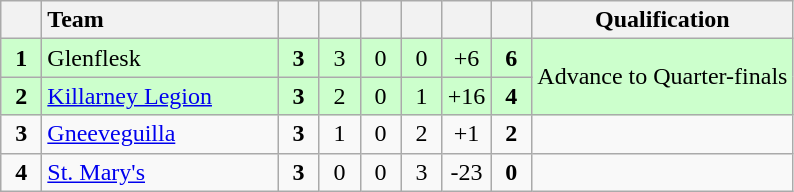<table class="wikitable" style="text-align:center">
<tr>
<th width="20"></th>
<th width="150" style="text-align:left;">Team</th>
<th width="20"></th>
<th width="20"></th>
<th width="20"></th>
<th width="20"></th>
<th width="20"></th>
<th width="20"></th>
<th>Qualification</th>
</tr>
<tr style="background:#ccffcc">
<td><strong>1</strong></td>
<td align="left"> Glenflesk</td>
<td><strong>3</strong></td>
<td>3</td>
<td>0</td>
<td>0</td>
<td>+6</td>
<td><strong>6</strong></td>
<td rowspan="2">Advance to Quarter-finals</td>
</tr>
<tr style="background:#ccffcc">
<td><strong>2</strong></td>
<td align="left"> <a href='#'>Killarney Legion</a></td>
<td><strong>3</strong></td>
<td>2</td>
<td>0</td>
<td>1</td>
<td>+16</td>
<td><strong>4</strong></td>
</tr>
<tr>
<td><strong>3</strong></td>
<td align="left"> <a href='#'>Gneeveguilla</a></td>
<td><strong>3</strong></td>
<td>1</td>
<td>0</td>
<td>2</td>
<td>+1</td>
<td><strong>2</strong></td>
<td></td>
</tr>
<tr>
<td><strong>4</strong></td>
<td align="left"> <a href='#'>St. Mary's</a></td>
<td><strong>3</strong></td>
<td>0</td>
<td>0</td>
<td>3</td>
<td>-23</td>
<td><strong>0</strong></td>
<td></td>
</tr>
</table>
